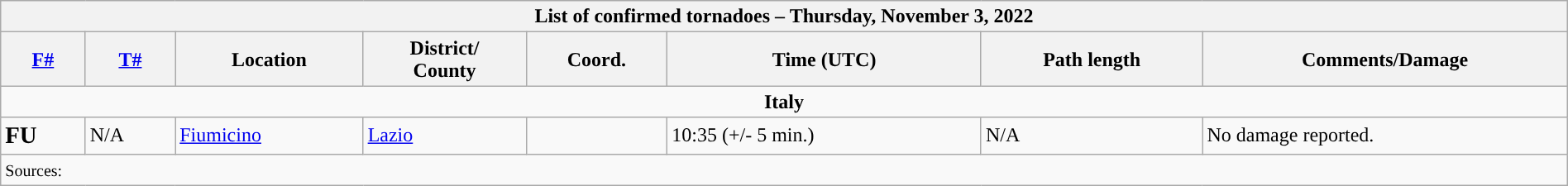<table class="wikitable collapsible" width="100%">
<tr>
<th colspan="8">List of confirmed tornadoes – Thursday, November 3, 2022</th>
</tr>
<tr>
<th><a href='#'>F#</a></th>
<th><a href='#'>T#</a></th>
<th>Location</th>
<th>District/<br>County</th>
<th>Coord.</th>
<th>Time (UTC)</th>
<th>Path length</th>
<th>Comments/Damage</th>
</tr>
<tr>
<td colspan="8" align=center><strong>Italy</strong></td>
</tr>
<tr>
<td><big><strong>FU</strong></big></td>
<td>N/A</td>
<td><a href='#'>Fiumicino</a></td>
<td><a href='#'>Lazio</a></td>
<td></td>
<td>10:35 (+/- 5 min.)</td>
<td>N/A</td>
<td>No damage reported.</td>
</tr>
<tr>
<td colspan="8"><small>Sources:  </small></td>
</tr>
</table>
